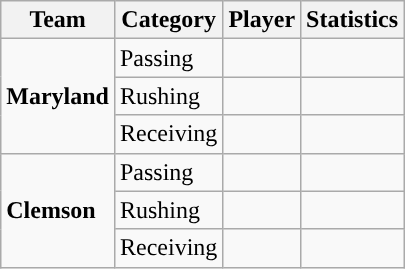<table class="wikitable" style="float: left;">
<tr>
<th>Team</th>
<th>Category</th>
<th>Player</th>
<th>Statistics</th>
</tr>
<tr>
<td rowspan=3><strong>Maryland</strong></td>
<td>Passing</td>
<td></td>
<td></td>
</tr>
<tr>
<td>Rushing</td>
<td></td>
<td></td>
</tr>
<tr>
<td>Receiving</td>
<td></td>
<td></td>
</tr>
<tr>
<td rowspan=3><strong>Clemson</strong></td>
<td>Passing</td>
<td></td>
<td></td>
</tr>
<tr>
<td>Rushing</td>
<td></td>
<td></td>
</tr>
<tr>
<td>Receiving</td>
<td></td>
<td></td>
</tr>
</table>
